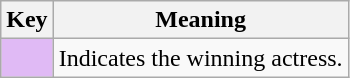<table class="wikitable">
<tr>
<th scope="col" width=%>Key</th>
<th scope="col" width=%>Meaning</th>
</tr>
<tr>
<td style="background:#E0BAf5"></td>
<td>Indicates the winning actress.</td>
</tr>
</table>
